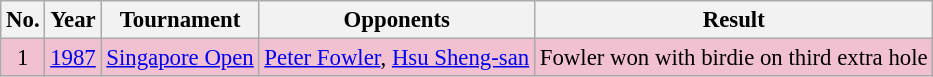<table class="wikitable" style="font-size:95%;">
<tr>
<th>No.</th>
<th>Year</th>
<th>Tournament</th>
<th>Opponents</th>
<th>Result</th>
</tr>
<tr style="background:#F2C1D1;">
<td align=center>1</td>
<td><a href='#'>1987</a></td>
<td><a href='#'>Singapore Open</a></td>
<td> <a href='#'>Peter Fowler</a>,  <a href='#'>Hsu Sheng-san</a></td>
<td>Fowler won with birdie on third extra hole</td>
</tr>
</table>
